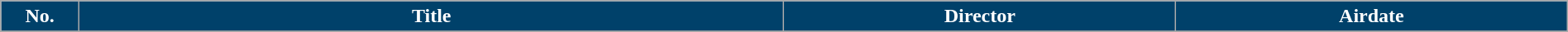<table class="wikitable plainrowheaders" width=100%>
<tr>
<th style="background:#00416A; color:white" width="5%">No.</th>
<th style="background:#00416A; color:white" width="45%">Title</th>
<th style="background:#00416A; color:white" width="25%">Director</th>
<th style="background:#00416A; color:white" width="25%">Airdate</th>
</tr>
<tr>
</tr>
</table>
